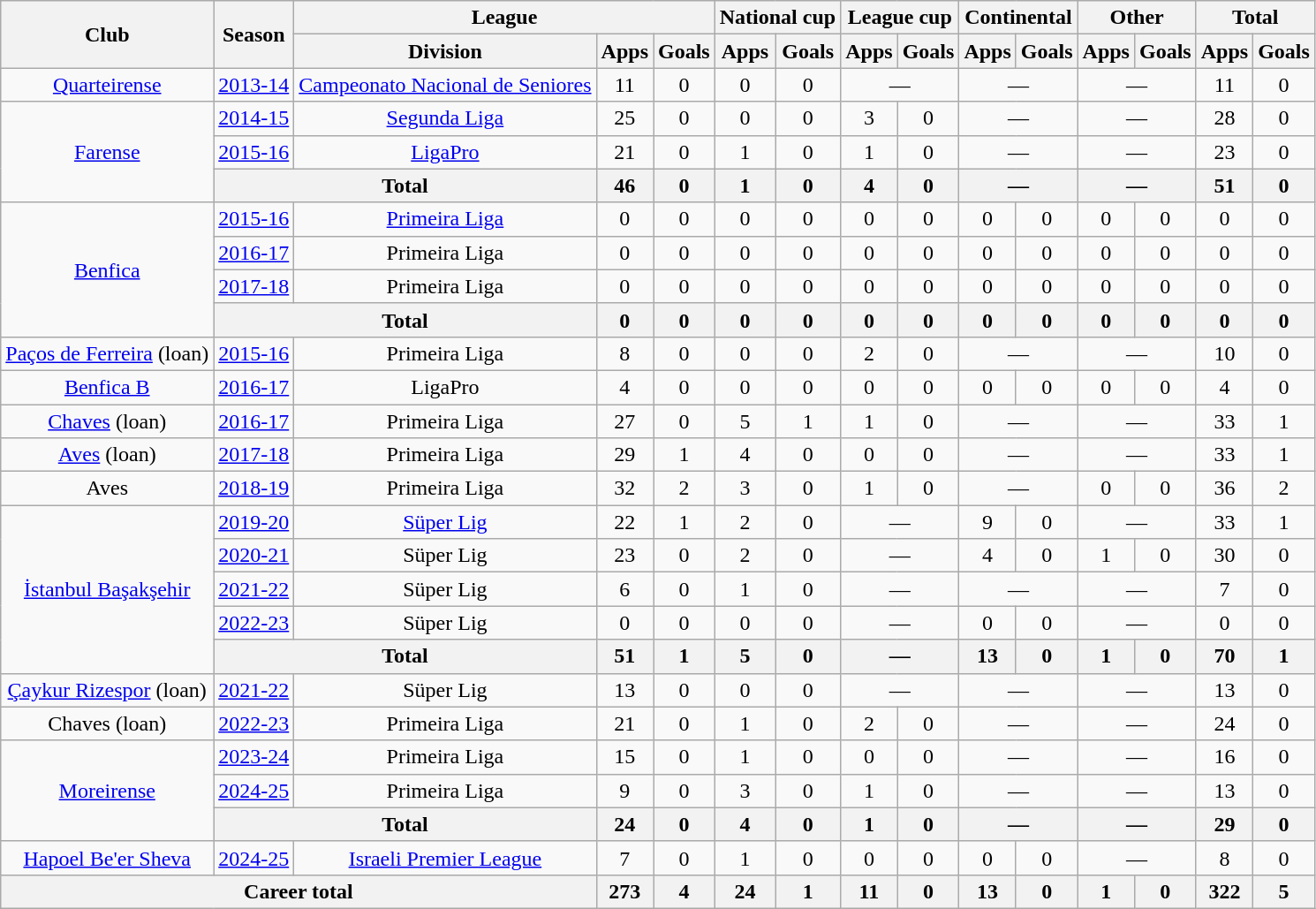<table class="wikitable" style="text-align: center">
<tr>
<th rowspan="2">Club</th>
<th rowspan="2">Season</th>
<th colspan="3">League</th>
<th colspan="2">National cup</th>
<th colspan="2">League cup</th>
<th colspan="2">Continental</th>
<th colspan="2">Other</th>
<th colspan="2">Total</th>
</tr>
<tr>
<th>Division</th>
<th>Apps</th>
<th>Goals</th>
<th>Apps</th>
<th>Goals</th>
<th>Apps</th>
<th>Goals</th>
<th>Apps</th>
<th>Goals</th>
<th>Apps</th>
<th>Goals</th>
<th>Apps</th>
<th>Goals</th>
</tr>
<tr>
<td><a href='#'>Quarteirense</a></td>
<td><a href='#'>2013-14</a></td>
<td><a href='#'>Campeonato Nacional de Seniores</a></td>
<td>11</td>
<td>0</td>
<td>0</td>
<td>0</td>
<td colspan="2">—</td>
<td colspan="2">—</td>
<td colspan="2">—</td>
<td>11</td>
<td>0</td>
</tr>
<tr>
<td rowspan="3"><a href='#'>Farense</a></td>
<td><a href='#'>2014-15</a></td>
<td><a href='#'>Segunda Liga</a></td>
<td>25</td>
<td>0</td>
<td>0</td>
<td>0</td>
<td>3</td>
<td>0</td>
<td colspan="2">—</td>
<td colspan="2">—</td>
<td>28</td>
<td>0</td>
</tr>
<tr>
<td><a href='#'>2015-16</a></td>
<td><a href='#'>LigaPro</a></td>
<td>21</td>
<td>0</td>
<td>1</td>
<td>0</td>
<td>1</td>
<td>0</td>
<td colspan="2">—</td>
<td colspan="2">—</td>
<td>23</td>
<td>0</td>
</tr>
<tr>
<th colspan="2">Total</th>
<th>46</th>
<th>0</th>
<th>1</th>
<th>0</th>
<th>4</th>
<th>0</th>
<th colspan="2">—</th>
<th colspan="2">—</th>
<th>51</th>
<th>0</th>
</tr>
<tr>
<td rowspan="4"><a href='#'>Benfica</a></td>
<td><a href='#'>2015-16</a></td>
<td><a href='#'>Primeira Liga</a></td>
<td>0</td>
<td>0</td>
<td>0</td>
<td>0</td>
<td>0</td>
<td>0</td>
<td>0</td>
<td>0</td>
<td>0</td>
<td>0</td>
<td>0</td>
<td>0</td>
</tr>
<tr>
<td><a href='#'>2016-17</a></td>
<td>Primeira Liga</td>
<td>0</td>
<td>0</td>
<td>0</td>
<td>0</td>
<td>0</td>
<td>0</td>
<td>0</td>
<td>0</td>
<td>0</td>
<td>0</td>
<td>0</td>
<td>0</td>
</tr>
<tr>
<td><a href='#'>2017-18</a></td>
<td>Primeira Liga</td>
<td>0</td>
<td>0</td>
<td>0</td>
<td>0</td>
<td>0</td>
<td>0</td>
<td>0</td>
<td>0</td>
<td>0</td>
<td>0</td>
<td>0</td>
<td>0</td>
</tr>
<tr>
<th colspan="2">Total</th>
<th>0</th>
<th>0</th>
<th>0</th>
<th>0</th>
<th>0</th>
<th>0</th>
<th>0</th>
<th>0</th>
<th>0</th>
<th>0</th>
<th>0</th>
<th>0</th>
</tr>
<tr>
<td><a href='#'>Paços de Ferreira</a> (loan)</td>
<td><a href='#'>2015-16</a></td>
<td>Primeira Liga</td>
<td>8</td>
<td>0</td>
<td>0</td>
<td>0</td>
<td>2</td>
<td>0</td>
<td colspan="2">—</td>
<td colspan="2">—</td>
<td>10</td>
<td>0</td>
</tr>
<tr>
<td><a href='#'>Benfica B</a></td>
<td><a href='#'>2016-17</a></td>
<td>LigaPro</td>
<td>4</td>
<td>0</td>
<td>0</td>
<td>0</td>
<td>0</td>
<td>0</td>
<td>0</td>
<td>0</td>
<td>0</td>
<td>0</td>
<td>4</td>
<td>0</td>
</tr>
<tr>
<td><a href='#'>Chaves</a> (loan)</td>
<td><a href='#'>2016-17</a></td>
<td>Primeira Liga</td>
<td>27</td>
<td>0</td>
<td>5</td>
<td>1</td>
<td>1</td>
<td>0</td>
<td colspan="2">—</td>
<td colspan="2">—</td>
<td>33</td>
<td>1</td>
</tr>
<tr>
<td><a href='#'>Aves</a> (loan)</td>
<td><a href='#'>2017-18</a></td>
<td>Primeira Liga</td>
<td>29</td>
<td>1</td>
<td>4</td>
<td>0</td>
<td>0</td>
<td>0</td>
<td colspan="2">—</td>
<td colspan="2">—</td>
<td>33</td>
<td>1</td>
</tr>
<tr>
<td>Aves</td>
<td><a href='#'>2018-19</a></td>
<td>Primeira Liga</td>
<td>32</td>
<td>2</td>
<td>3</td>
<td>0</td>
<td>1</td>
<td>0</td>
<td colspan="2">—</td>
<td>0</td>
<td>0</td>
<td>36</td>
<td>2</td>
</tr>
<tr>
<td rowspan="5"><a href='#'>İstanbul Başakşehir</a></td>
<td><a href='#'>2019-20</a></td>
<td><a href='#'>Süper Lig</a></td>
<td>22</td>
<td>1</td>
<td>2</td>
<td>0</td>
<td colspan="2">—</td>
<td>9</td>
<td>0</td>
<td colspan="2">—</td>
<td>33</td>
<td>1</td>
</tr>
<tr>
<td><a href='#'>2020-21</a></td>
<td>Süper Lig</td>
<td>23</td>
<td>0</td>
<td>2</td>
<td>0</td>
<td colspan="2">—</td>
<td>4</td>
<td>0</td>
<td>1</td>
<td>0</td>
<td>30</td>
<td>0</td>
</tr>
<tr>
<td><a href='#'>2021-22</a></td>
<td>Süper Lig</td>
<td>6</td>
<td>0</td>
<td>1</td>
<td>0</td>
<td colspan="2">—</td>
<td colspan="2">—</td>
<td colspan="2">—</td>
<td>7</td>
<td>0</td>
</tr>
<tr>
<td><a href='#'>2022-23</a></td>
<td>Süper Lig</td>
<td>0</td>
<td>0</td>
<td>0</td>
<td>0</td>
<td colspan="2">—</td>
<td>0</td>
<td>0</td>
<td colspan="2">—</td>
<td>0</td>
<td>0</td>
</tr>
<tr>
<th colspan="2">Total</th>
<th>51</th>
<th>1</th>
<th>5</th>
<th>0</th>
<th colspan="2">—</th>
<th>13</th>
<th>0</th>
<th>1</th>
<th>0</th>
<th>70</th>
<th>1</th>
</tr>
<tr>
<td><a href='#'>Çaykur Rizespor</a> (loan)</td>
<td><a href='#'>2021-22</a></td>
<td>Süper Lig</td>
<td>13</td>
<td>0</td>
<td>0</td>
<td>0</td>
<td colspan="2">—</td>
<td colspan="2">—</td>
<td colspan="2">—</td>
<td>13</td>
<td>0</td>
</tr>
<tr>
<td>Chaves (loan)</td>
<td><a href='#'>2022-23</a></td>
<td>Primeira Liga</td>
<td>21</td>
<td>0</td>
<td>1</td>
<td>0</td>
<td>2</td>
<td>0</td>
<td colspan="2">—</td>
<td colspan="2">—</td>
<td>24</td>
<td>0</td>
</tr>
<tr>
<td rowspan="3"><a href='#'>Moreirense</a></td>
<td><a href='#'>2023-24</a></td>
<td>Primeira Liga</td>
<td>15</td>
<td>0</td>
<td>1</td>
<td>0</td>
<td>0</td>
<td>0</td>
<td colspan="2">—</td>
<td colspan="2">—</td>
<td>16</td>
<td>0</td>
</tr>
<tr>
<td><a href='#'>2024-25</a></td>
<td>Primeira Liga</td>
<td>9</td>
<td>0</td>
<td>3</td>
<td>0</td>
<td>1</td>
<td>0</td>
<td colspan="2">—</td>
<td colspan="2">—</td>
<td>13</td>
<td>0</td>
</tr>
<tr>
<th colspan="2">Total</th>
<th>24</th>
<th>0</th>
<th>4</th>
<th>0</th>
<th>1</th>
<th>0</th>
<th colspan="2">—</th>
<th colspan="2">—</th>
<th>29</th>
<th>0</th>
</tr>
<tr>
<td><a href='#'>Hapoel Be'er Sheva</a></td>
<td><a href='#'>2024-25</a></td>
<td><a href='#'>Israeli Premier League</a></td>
<td>7</td>
<td>0</td>
<td>1</td>
<td>0</td>
<td>0</td>
<td>0</td>
<td>0</td>
<td>0</td>
<td colspan="2">—</td>
<td>8</td>
<td>0</td>
</tr>
<tr>
<th colspan="3">Career total</th>
<th>273</th>
<th>4</th>
<th>24</th>
<th>1</th>
<th>11</th>
<th>0</th>
<th>13</th>
<th>0</th>
<th>1</th>
<th>0</th>
<th>322</th>
<th>5</th>
</tr>
</table>
